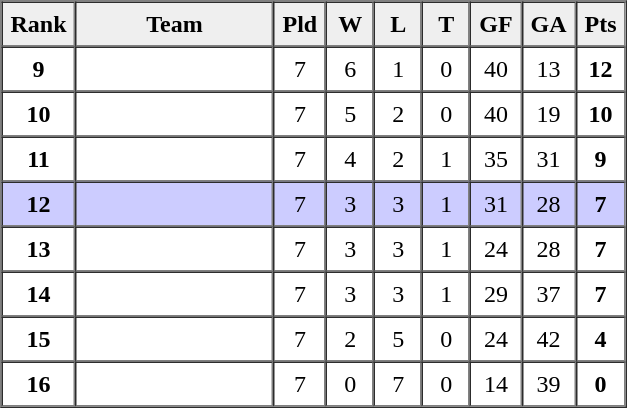<table border=1 cellpadding=5 cellspacing=0>
<tr>
<th bgcolor="#efefef" width="20">Rank</th>
<th bgcolor="#efefef" width="120">Team</th>
<th bgcolor="#efefef" width="20">Pld</th>
<th bgcolor="#efefef" width="20">W</th>
<th bgcolor="#efefef" width="20">L</th>
<th bgcolor="#efefef" width="20">T</th>
<th bgcolor="#efefef" width="20">GF</th>
<th bgcolor="#efefef" width="20">GA</th>
<th bgcolor="#efefef" width="20">Pts</th>
</tr>
<tr align=center>
<td><strong>9</strong></td>
<td align=left></td>
<td>7</td>
<td>6</td>
<td>1</td>
<td>0</td>
<td>40</td>
<td>13</td>
<td><strong>12</strong></td>
</tr>
<tr align=center>
<td><strong>10</strong></td>
<td align=left></td>
<td>7</td>
<td>5</td>
<td>2</td>
<td>0</td>
<td>40</td>
<td>19</td>
<td><strong>10</strong></td>
</tr>
<tr align=center>
<td><strong>11</strong></td>
<td align=left></td>
<td>7</td>
<td>4</td>
<td>2</td>
<td>1</td>
<td>35</td>
<td>31</td>
<td><strong>9</strong></td>
</tr>
<tr align=center bgcolor="ccccff">
<td><strong>12</strong></td>
<td align=left></td>
<td>7</td>
<td>3</td>
<td>3</td>
<td>1</td>
<td>31</td>
<td>28</td>
<td><strong>7</strong></td>
</tr>
<tr align=center>
<td><strong>13</strong></td>
<td align=left></td>
<td>7</td>
<td>3</td>
<td>3</td>
<td>1</td>
<td>24</td>
<td>28</td>
<td><strong>7</strong></td>
</tr>
<tr align=center>
<td><strong>14</strong></td>
<td align=left></td>
<td>7</td>
<td>3</td>
<td>3</td>
<td>1</td>
<td>29</td>
<td>37</td>
<td><strong>7</strong></td>
</tr>
<tr align=center>
<td><strong>15</strong></td>
<td align=left></td>
<td>7</td>
<td>2</td>
<td>5</td>
<td>0</td>
<td>24</td>
<td>42</td>
<td><strong>4</strong></td>
</tr>
<tr align=center>
<td><strong>16</strong></td>
<td align=left></td>
<td>7</td>
<td>0</td>
<td>7</td>
<td>0</td>
<td>14</td>
<td>39</td>
<td><strong>0</strong></td>
</tr>
</table>
